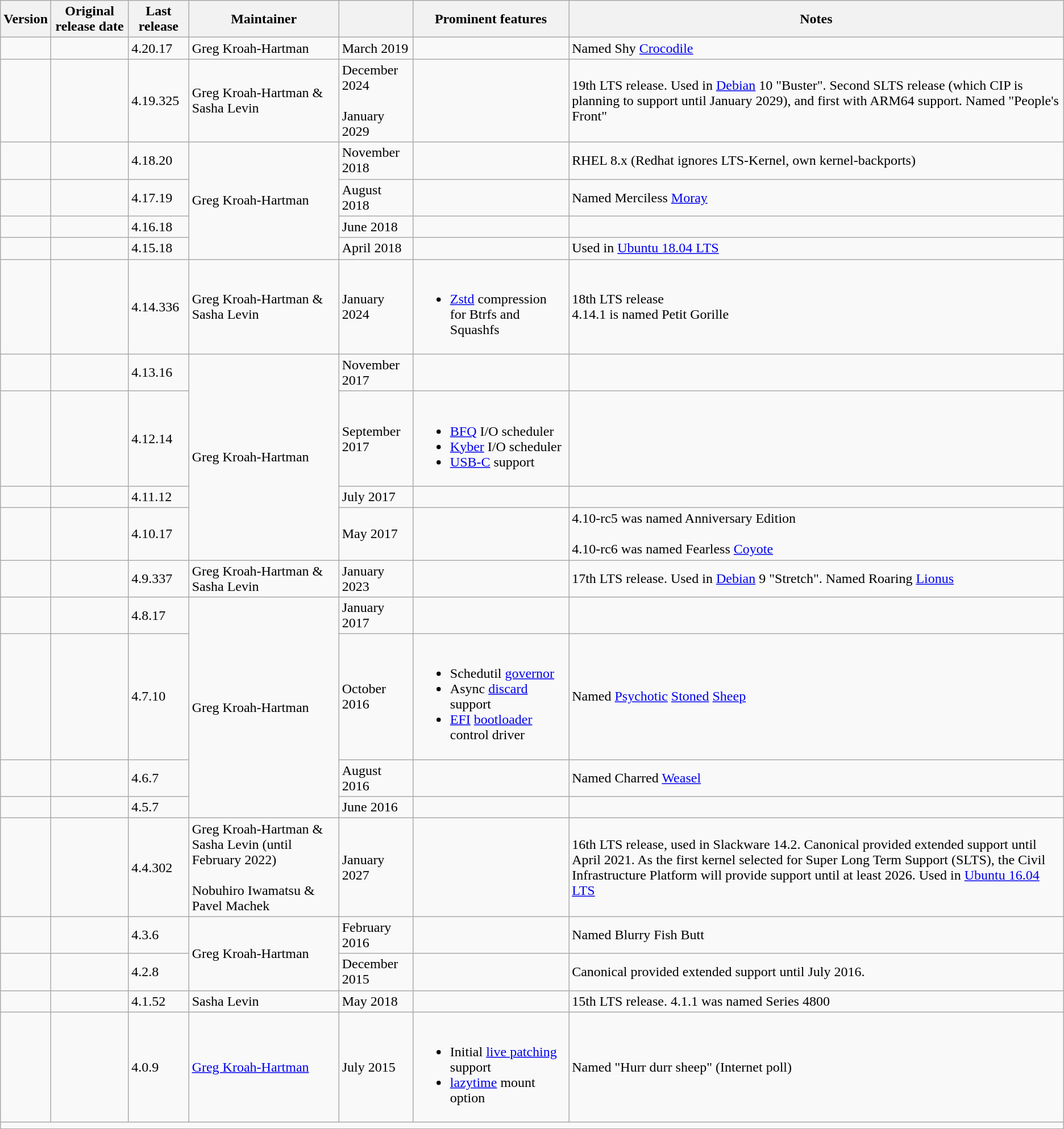<table class="wikitable mw-collapsible">
<tr>
<th>Version</th>
<th>Original release date</th>
<th>Last release</th>
<th>Maintainer</th>
<th></th>
<th>Prominent features</th>
<th>Notes</th>
</tr>
<tr>
<td></td>
<td></td>
<td>4.20.17</td>
<td>Greg Kroah-Hartman</td>
<td>March 2019</td>
<td></td>
<td>Named Shy <a href='#'>Crocodile</a></td>
</tr>
<tr>
<td></td>
<td></td>
<td>4.19.325</td>
<td>Greg Kroah-Hartman & Sasha Levin</td>
<td>December 2024<br><br>January 2029</td>
<td></td>
<td>19th LTS release. Used in <a href='#'>Debian</a> 10 "Buster". Second SLTS release (which CIP is planning to support until January 2029), and first with ARM64 support. Named "People's Front"</td>
</tr>
<tr>
<td></td>
<td></td>
<td>4.18.20</td>
<td rowspan=4>Greg Kroah-Hartman</td>
<td>November 2018</td>
<td></td>
<td>RHEL 8.x (Redhat ignores LTS-Kernel, own kernel-backports)</td>
</tr>
<tr>
<td></td>
<td></td>
<td>4.17.19</td>
<td>August 2018</td>
<td></td>
<td>Named Merciless <a href='#'>Moray</a></td>
</tr>
<tr>
<td></td>
<td></td>
<td>4.16.18</td>
<td>June 2018</td>
<td></td>
<td></td>
</tr>
<tr>
<td></td>
<td></td>
<td>4.15.18</td>
<td>April 2018</td>
<td></td>
<td>Used in <a href='#'>Ubuntu 18.04 LTS</a></td>
</tr>
<tr>
<td></td>
<td></td>
<td>4.14.336</td>
<td>Greg Kroah-Hartman & Sasha Levin</td>
<td>January 2024</td>
<td><br><ul><li><a href='#'>Zstd</a> compression for Btrfs and Squashfs</li></ul></td>
<td>18th LTS release<br>4.14.1 is named Petit Gorille</td>
</tr>
<tr>
<td></td>
<td></td>
<td>4.13.16</td>
<td rowspan=4>Greg Kroah-Hartman</td>
<td>November 2017</td>
<td></td>
<td></td>
</tr>
<tr>
<td></td>
<td></td>
<td>4.12.14</td>
<td>September 2017</td>
<td><br><ul><li><a href='#'>BFQ</a> I/O scheduler</li><li><a href='#'>Kyber</a> I/O scheduler</li><li><a href='#'>USB-C</a> support</li></ul></td>
<td></td>
</tr>
<tr>
<td></td>
<td></td>
<td>4.11.12</td>
<td>July 2017</td>
<td></td>
<td></td>
</tr>
<tr>
<td></td>
<td></td>
<td>4.10.17</td>
<td>May 2017</td>
<td></td>
<td>4.10-rc5 was named Anniversary Edition<br><br>4.10-rc6 was named Fearless <a href='#'>Coyote</a></td>
</tr>
<tr>
<td></td>
<td></td>
<td>4.9.337</td>
<td>Greg Kroah-Hartman & Sasha Levin</td>
<td>January 2023</td>
<td></td>
<td>17th LTS release. Used in <a href='#'>Debian</a> 9 "Stretch". Named Roaring <a href='#'>Lionus</a></td>
</tr>
<tr>
<td></td>
<td></td>
<td>4.8.17</td>
<td rowspan=4>Greg Kroah-Hartman</td>
<td>January 2017</td>
<td></td>
<td></td>
</tr>
<tr>
<td></td>
<td></td>
<td>4.7.10</td>
<td>October 2016</td>
<td><br><ul><li>Schedutil <a href='#'>governor</a></li><li>Async <a href='#'>discard</a> support</li><li><a href='#'>EFI</a> <a href='#'>bootloader</a> control driver</li></ul></td>
<td>Named <a href='#'>Psychotic</a> <a href='#'>Stoned</a> <a href='#'>Sheep</a></td>
</tr>
<tr>
<td></td>
<td></td>
<td>4.6.7</td>
<td>August 2016</td>
<td></td>
<td>Named Charred <a href='#'>Weasel</a></td>
</tr>
<tr>
<td></td>
<td></td>
<td>4.5.7</td>
<td>June 2016</td>
<td></td>
<td></td>
</tr>
<tr>
<td></td>
<td></td>
<td>4.4.302</td>
<td>Greg Kroah-Hartman & Sasha Levin (until February 2022)<br><br>Nobuhiro Iwamatsu & Pavel Machek</td>
<td>January 2027</td>
<td></td>
<td>16th LTS release, used in Slackware 14.2. Canonical provided extended support until April 2021. As the first kernel selected for Super Long Term Support (SLTS), the Civil Infrastructure Platform will provide support until at least 2026. Used in <a href='#'>Ubuntu 16.04 LTS</a></td>
</tr>
<tr>
<td></td>
<td></td>
<td>4.3.6</td>
<td rowspan=2>Greg Kroah-Hartman</td>
<td>February 2016</td>
<td></td>
<td>Named Blurry Fish Butt</td>
</tr>
<tr>
<td></td>
<td></td>
<td>4.2.8</td>
<td>December 2015</td>
<td></td>
<td>Canonical provided extended support until July 2016.</td>
</tr>
<tr>
<td></td>
<td></td>
<td>4.1.52</td>
<td>Sasha Levin </td>
<td>May 2018</td>
<td></td>
<td>15th LTS release. 4.1.1 was named Series 4800</td>
</tr>
<tr>
<td></td>
<td></td>
<td>4.0.9</td>
<td><a href='#'>Greg Kroah-Hartman</a></td>
<td>July 2015</td>
<td><br><ul><li>Initial <a href='#'>live patching</a> support</li><li><a href='#'>lazytime</a> mount option</li></ul></td>
<td>Named "Hurr durr  sheep" (Internet poll)</td>
</tr>
<tr>
<td colspan="7"><small></small></td>
</tr>
</table>
